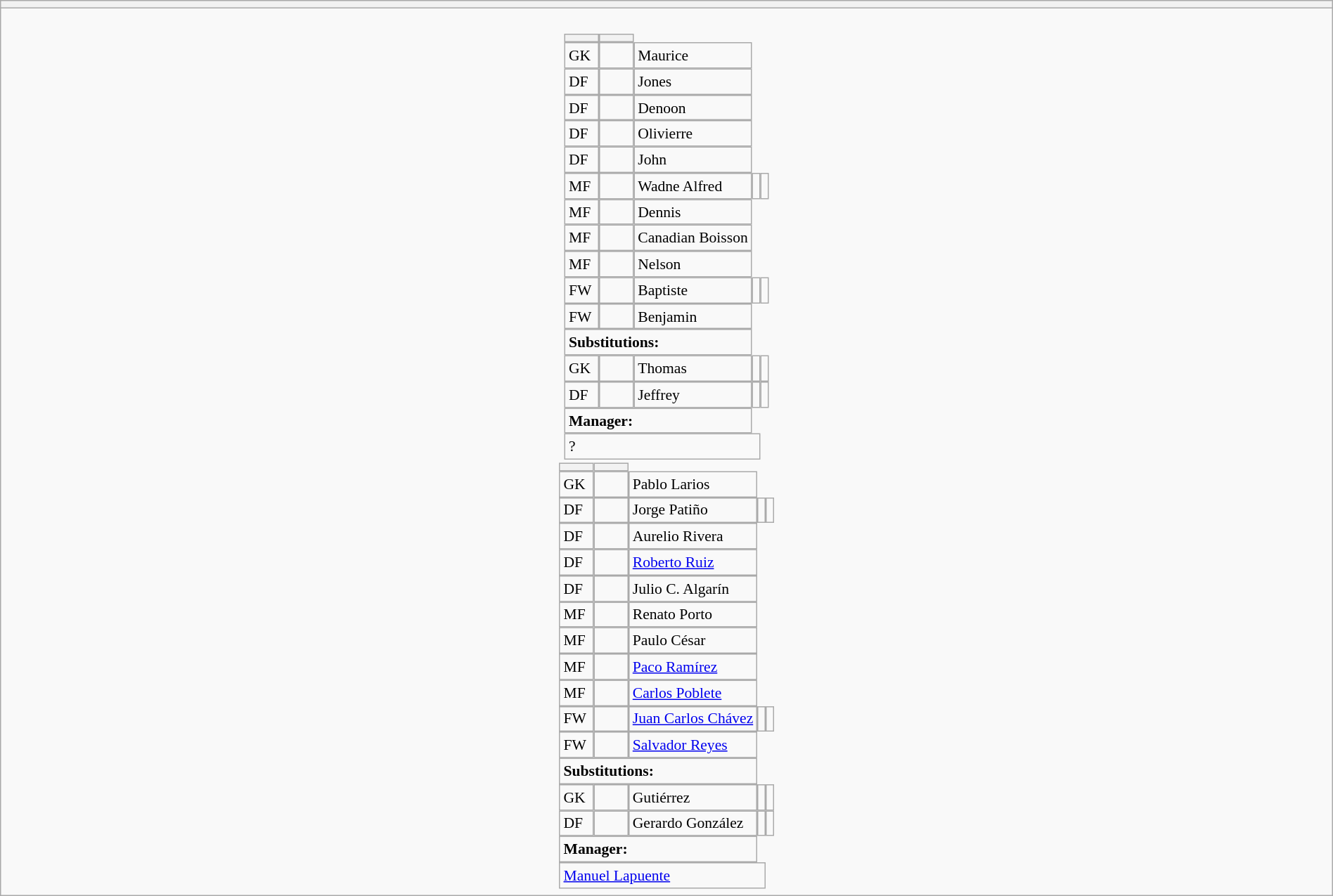<table style="width:100%" class="wikitable collapsible collapsed">
<tr>
<th></th>
</tr>
<tr>
<td><br>






<table style="font-size:90%; margin:0.2em auto;" cellspacing="0" cellpadding="0">
<tr>
<th width="25"></th>
<th width="25"></th>
</tr>
<tr>
<td>GK</td>
<td></td>
<td> Maurice</td>
</tr>
<tr>
<td>DF</td>
<td></td>
<td> Jones</td>
</tr>
<tr>
<td>DF</td>
<td></td>
<td> Denoon</td>
</tr>
<tr>
<td>DF</td>
<td></td>
<td> Olivierre</td>
</tr>
<tr>
<td>DF</td>
<td></td>
<td> John</td>
</tr>
<tr>
<td>MF</td>
<td></td>
<td> Wadne Alfred</td>
<td></td>
<td></td>
</tr>
<tr>
<td>MF</td>
<td></td>
<td> Dennis</td>
</tr>
<tr>
<td>MF</td>
<td></td>
<td> Canadian Boisson</td>
</tr>
<tr>
<td>MF</td>
<td></td>
<td> Nelson</td>
</tr>
<tr>
<td>FW</td>
<td></td>
<td> Baptiste</td>
<td></td>
<td></td>
</tr>
<tr>
<td>FW</td>
<td></td>
<td> Benjamin</td>
</tr>
<tr>
<td colspan=3><strong>Substitutions:</strong></td>
</tr>
<tr>
<td>GK</td>
<td></td>
<td> Thomas</td>
<td></td>
<td></td>
</tr>
<tr>
<td>DF</td>
<td></td>
<td> Jeffrey</td>
<td></td>
<td></td>
</tr>
<tr>
<td colspan=3><strong>Manager:</strong></td>
</tr>
<tr>
<td colspan=4>?</td>
</tr>
</table>
<table cellspacing="0" cellpadding="0" style="font-size:90%; margin:0.2em auto;">
<tr>
<th width="25"></th>
<th width="25"></th>
</tr>
<tr>
<td>GK</td>
<td></td>
<td> Pablo Larios</td>
</tr>
<tr>
<td>DF</td>
<td></td>
<td> Jorge Patiño</td>
<td></td>
<td></td>
</tr>
<tr>
<td>DF</td>
<td></td>
<td> Aurelio Rivera</td>
</tr>
<tr>
<td>DF</td>
<td></td>
<td> <a href='#'>Roberto Ruiz</a></td>
</tr>
<tr>
<td>DF</td>
<td></td>
<td> Julio C. Algarín</td>
</tr>
<tr>
<td>MF</td>
<td></td>
<td> Renato Porto</td>
</tr>
<tr>
<td>MF</td>
<td></td>
<td> Paulo César</td>
</tr>
<tr>
<td>MF</td>
<td></td>
<td> <a href='#'>Paco Ramírez</a></td>
</tr>
<tr>
<td>MF</td>
<td></td>
<td> <a href='#'>Carlos Poblete</a></td>
</tr>
<tr>
<td>FW</td>
<td></td>
<td> <a href='#'>Juan Carlos Chávez</a></td>
<td></td>
<td></td>
</tr>
<tr>
<td>FW</td>
<td></td>
<td> <a href='#'>Salvador Reyes</a></td>
</tr>
<tr>
<td colspan=3><strong>Substitutions:</strong></td>
</tr>
<tr>
<td>GK</td>
<td></td>
<td> Gutiérrez</td>
<td></td>
<td></td>
</tr>
<tr>
<td>DF</td>
<td></td>
<td> Gerardo González</td>
<td></td>
<td></td>
</tr>
<tr>
<td colspan=3><strong>Manager:</strong></td>
</tr>
<tr>
<td colspan=4> <a href='#'>Manuel Lapuente</a></td>
</tr>
</table>
</td>
</tr>
</table>
